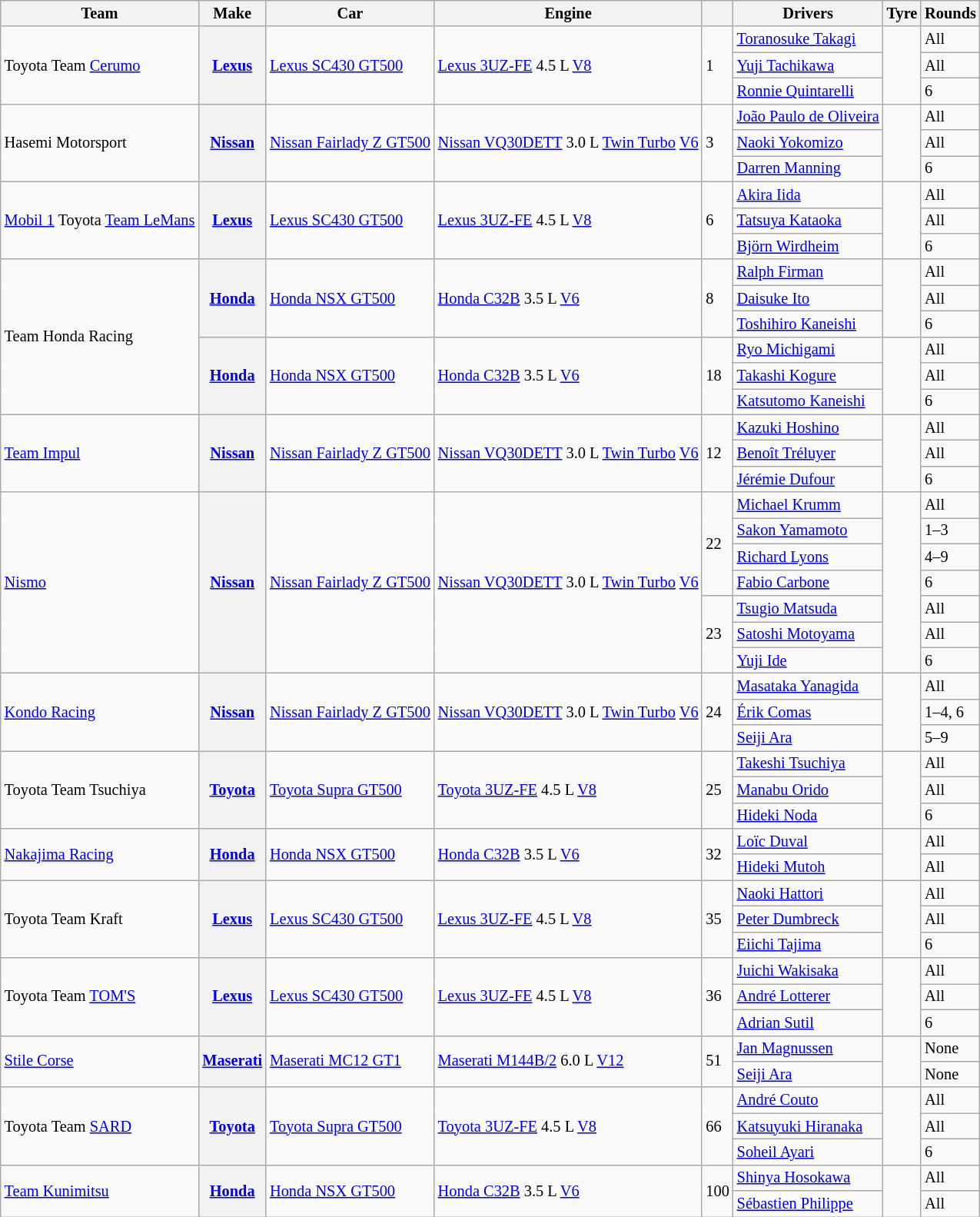<table class="wikitable" style="font-size: 85%">
<tr>
<th>Team</th>
<th>Make</th>
<th>Car</th>
<th>Engine</th>
<th></th>
<th>Drivers</th>
<th>Tyre</th>
<th>Rounds</th>
</tr>
<tr>
<td rowspan=3>Toyota Team <a href='#'>Cerumo</a></td>
<th rowspan=3><a href='#'>Lexus</a></th>
<td rowspan=3><a href='#'>Lexus SC430 GT500</a></td>
<td rowspan=3><a href='#'>Lexus 3UZ-FE</a> 4.5 L <a href='#'>V8</a></td>
<td rowspan=3>1</td>
<td> <a href='#'>Toranosuke Takagi</a></td>
<td rowspan=3 align="center"></td>
<td>All</td>
</tr>
<tr>
<td> <a href='#'>Yuji Tachikawa</a></td>
<td>All</td>
</tr>
<tr>
<td> <a href='#'>Ronnie Quintarelli</a></td>
<td>6</td>
</tr>
<tr>
<td rowspan=3>Hasemi Motorsport</td>
<th rowspan=3><a href='#'>Nissan</a></th>
<td rowspan=3><a href='#'>Nissan Fairlady Z GT500</a></td>
<td rowspan=3><a href='#'>Nissan VQ30DETT</a> 3.0 L <a href='#'>Twin Turbo</a> <a href='#'>V6</a></td>
<td rowspan=3>3</td>
<td> <a href='#'>João Paulo de Oliveira</a></td>
<td rowspan=3 align="center"></td>
<td>All</td>
</tr>
<tr>
<td> <a href='#'>Naoki Yokomizo</a></td>
<td>All</td>
</tr>
<tr>
<td> <a href='#'>Darren Manning</a></td>
<td>6</td>
</tr>
<tr>
<td rowspan=3><a href='#'>Mobil 1</a> Toyota <a href='#'>Team LeMans</a></td>
<th rowspan=3><a href='#'>Lexus</a></th>
<td rowspan=3><a href='#'>Lexus SC430 GT500</a></td>
<td rowspan=3><a href='#'>Lexus 3UZ-FE</a> 4.5 L <a href='#'>V8</a></td>
<td rowspan=3>6</td>
<td> <a href='#'>Akira Iida</a></td>
<td rowspan=3 align="center"></td>
<td>All</td>
</tr>
<tr>
<td> <a href='#'>Tatsuya Kataoka</a></td>
<td>All</td>
</tr>
<tr>
<td> <a href='#'>Björn Wirdheim</a></td>
<td>6</td>
</tr>
<tr>
<td rowspan="6">Team Honda Racing</td>
<th rowspan=3><a href='#'>Honda</a></th>
<td rowspan=3><a href='#'>Honda NSX GT500</a></td>
<td rowspan=3><a href='#'>Honda C32B</a> 3.5 L <a href='#'>V6</a></td>
<td rowspan=3>8</td>
<td> <a href='#'>Ralph Firman</a></td>
<td rowspan=3 align="center"></td>
<td>All</td>
</tr>
<tr>
<td> <a href='#'>Daisuke Ito</a></td>
<td>All</td>
</tr>
<tr>
<td> <a href='#'>Toshihiro Kaneishi</a></td>
<td>6</td>
</tr>
<tr>
<th rowspan="3"><a href='#'>Honda</a></th>
<td rowspan="3"><a href='#'>Honda NSX GT500</a></td>
<td rowspan="3"><a href='#'>Honda C32B</a> 3.5 L <a href='#'>V6</a></td>
<td rowspan="3">18</td>
<td> <a href='#'>Ryo Michigami</a></td>
<td rowspan="3"></td>
<td>All</td>
</tr>
<tr>
<td> <a href='#'>Takashi Kogure</a></td>
<td>All</td>
</tr>
<tr>
<td> <a href='#'>Katsutomo Kaneishi</a></td>
<td>6</td>
</tr>
<tr>
<td rowspan="3"><a href='#'>Team Impul</a></td>
<th rowspan="3"><a href='#'>Nissan</a></th>
<td rowspan="3"><a href='#'>Nissan Fairlady Z GT500</a></td>
<td rowspan="3"><a href='#'>Nissan VQ30DETT</a> 3.0 L <a href='#'>Twin Turbo</a> <a href='#'>V6</a></td>
<td rowspan="3">12</td>
<td> <a href='#'>Kazuki Hoshino</a></td>
<td rowspan="3" align="center"></td>
<td>All</td>
</tr>
<tr>
<td> <a href='#'>Benoît Tréluyer</a></td>
<td>All</td>
</tr>
<tr>
<td> <a href='#'>Jérémie Dufour</a></td>
<td>6</td>
</tr>
<tr>
<td rowspan=7><a href='#'>Nismo</a></td>
<th rowspan=7><a href='#'>Nissan</a></th>
<td rowspan=7><a href='#'>Nissan Fairlady Z GT500</a></td>
<td rowspan=7><a href='#'>Nissan VQ30DETT</a> 3.0 L <a href='#'>Twin Turbo</a> <a href='#'>V6</a></td>
<td rowspan=4>22</td>
<td> <a href='#'>Michael Krumm</a></td>
<td rowspan=7 align="center"></td>
<td>All</td>
</tr>
<tr>
<td> <a href='#'>Sakon Yamamoto</a></td>
<td>1–3</td>
</tr>
<tr>
<td> <a href='#'>Richard Lyons</a></td>
<td>4–9</td>
</tr>
<tr>
<td> <a href='#'>Fabio Carbone</a></td>
<td>6</td>
</tr>
<tr>
<td rowspan=3>23</td>
<td> <a href='#'>Tsugio Matsuda</a></td>
<td>All</td>
</tr>
<tr>
<td> <a href='#'>Satoshi Motoyama</a></td>
<td>All</td>
</tr>
<tr>
<td> <a href='#'>Yuji Ide</a></td>
<td>6</td>
</tr>
<tr>
<td rowspan=3><a href='#'>Kondo Racing</a></td>
<th rowspan=3><a href='#'>Nissan</a></th>
<td rowspan=3><a href='#'>Nissan Fairlady Z GT500</a></td>
<td rowspan=3><a href='#'>Nissan VQ30DETT</a> 3.0 L <a href='#'>Twin Turbo</a> <a href='#'>V6</a></td>
<td rowspan=3>24</td>
<td> <a href='#'>Masataka Yanagida</a></td>
<td rowspan=3 align="center"></td>
<td>All</td>
</tr>
<tr>
<td> <a href='#'>Érik Comas</a></td>
<td>1–4, 6</td>
</tr>
<tr>
<td> <a href='#'>Seiji Ara</a></td>
<td>5–9</td>
</tr>
<tr>
<td rowspan=3>Toyota Team Tsuchiya</td>
<th rowspan=3><a href='#'>Toyota</a></th>
<td rowspan=3><a href='#'>Toyota Supra GT500</a></td>
<td rowspan=3><a href='#'>Toyota 3UZ-FE</a> 4.5 L <a href='#'>V8</a></td>
<td rowspan=3>25</td>
<td> <a href='#'>Takeshi Tsuchiya</a></td>
<td rowspan=3 align="center"></td>
<td>All</td>
</tr>
<tr>
<td> <a href='#'>Manabu Orido</a></td>
<td>All</td>
</tr>
<tr>
<td> <a href='#'>Hideki Noda</a></td>
<td>6</td>
</tr>
<tr>
<td rowspan=2><a href='#'>Nakajima Racing</a></td>
<th rowspan=2><a href='#'>Honda</a></th>
<td rowspan=2><a href='#'>Honda NSX GT500</a></td>
<td rowspan=2><a href='#'>Honda C32B</a> 3.5 L <a href='#'>V6</a></td>
<td rowspan=2>32</td>
<td> <a href='#'>Loïc Duval</a></td>
<td rowspan=2 align="center"></td>
<td>All</td>
</tr>
<tr>
<td> <a href='#'>Hideki Mutoh</a></td>
<td>All</td>
</tr>
<tr>
<td rowspan=3>Toyota Team Kraft</td>
<th rowspan=3><a href='#'>Lexus</a></th>
<td rowspan=3><a href='#'>Lexus SC430 GT500</a></td>
<td rowspan=3><a href='#'>Lexus 3UZ-FE</a> 4.5 L <a href='#'>V8</a></td>
<td rowspan=3>35</td>
<td> <a href='#'>Naoki Hattori</a></td>
<td rowspan=3 align="center"></td>
<td>All</td>
</tr>
<tr>
<td> <a href='#'>Peter Dumbreck</a></td>
<td>All</td>
</tr>
<tr>
<td> <a href='#'>Eiichi Tajima</a></td>
<td>6</td>
</tr>
<tr>
<td rowspan=3>Toyota Team <a href='#'>TOM'S</a></td>
<th rowspan=3><a href='#'>Lexus</a></th>
<td rowspan=3><a href='#'>Lexus SC430 GT500</a></td>
<td rowspan=3><a href='#'>Lexus 3UZ-FE</a> 4.5 L <a href='#'>V8</a></td>
<td rowspan=3>36</td>
<td> <a href='#'>Juichi Wakisaka</a></td>
<td rowspan=3 align="center"></td>
<td>All</td>
</tr>
<tr>
<td> <a href='#'>André Lotterer</a></td>
<td>All</td>
</tr>
<tr>
<td> <a href='#'>Adrian Sutil</a></td>
<td>6</td>
</tr>
<tr>
<td rowspan="2"><a href='#'>Stile Corse</a></td>
<th rowspan="2"><a href='#'>Maserati</a></th>
<td rowspan="2"><a href='#'>Maserati MC12 GT1</a></td>
<td rowspan="2"><a href='#'>Maserati M144B/2</a> 6.0 L <a href='#'>V12</a></td>
<td rowspan="2">51</td>
<td> <a href='#'>Jan Magnussen</a></td>
<td rowspan="2" align="center"></td>
<td>None</td>
</tr>
<tr>
<td> <a href='#'>Seiji Ara</a></td>
<td>None</td>
</tr>
<tr>
<td rowspan=3>Toyota Team <a href='#'>SARD</a></td>
<th rowspan=3><a href='#'>Toyota</a></th>
<td rowspan=3><a href='#'>Toyota Supra GT500</a></td>
<td rowspan=3><a href='#'>Toyota 3UZ-FE</a> 4.5 L <a href='#'>V8</a></td>
<td rowspan=3>66</td>
<td> <a href='#'>André Couto</a></td>
<td rowspan=3 align="center"></td>
<td>All</td>
</tr>
<tr>
<td> <a href='#'>Katsuyuki Hiranaka</a></td>
<td>All</td>
</tr>
<tr>
<td> <a href='#'>Soheil Ayari</a></td>
<td>6</td>
</tr>
<tr>
<td rowspan=2><a href='#'>Team Kunimitsu</a></td>
<th rowspan=2><a href='#'>Honda</a></th>
<td rowspan=2><a href='#'>Honda NSX GT500</a></td>
<td rowspan=2><a href='#'>Honda C32B</a> 3.5 L <a href='#'>V6</a></td>
<td rowspan=2>100</td>
<td> <a href='#'>Shinya Hosokawa</a></td>
<td rowspan=2 align="center"></td>
<td>All</td>
</tr>
<tr>
<td> <a href='#'>Sébastien Philippe</a></td>
<td>All</td>
</tr>
</table>
